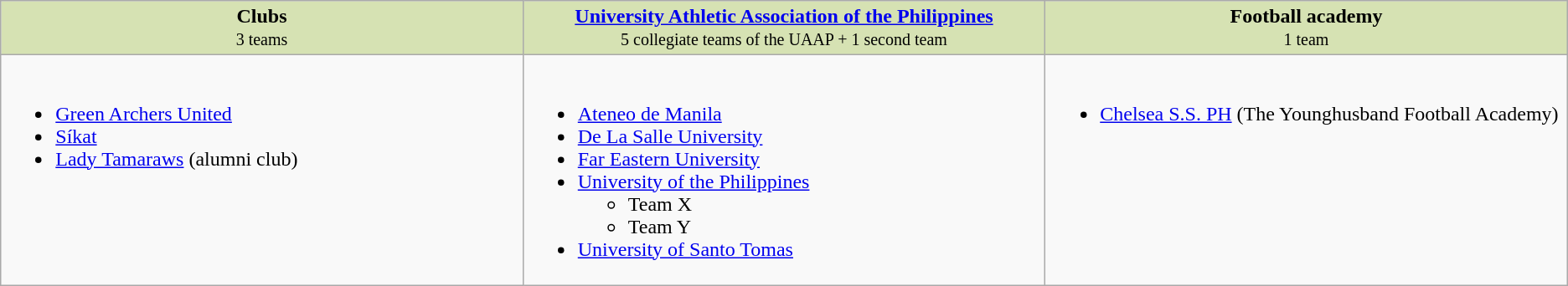<table class="wikitable">
<tr style="background-color:#d6e2b3; text-align:center; vertical-align:top">
<td width=25%><strong>Clubs</strong><br><small>3 teams</small></td>
<td width=25%><strong><a href='#'>University Athletic Association of the Philippines</a></strong><br><small>5 collegiate teams of the UAAP + 1 second team</small></td>
<td width=25%><strong>Football academy</strong><br><small>1 team</small></td>
</tr>
<tr style="vertical-align:top">
<td><br><ul><li><a href='#'>Green Archers United</a></li><li><a href='#'>Síkat</a></li><li><a href='#'>Lady Tamaraws</a> (alumni club)</li></ul></td>
<td><br><ul><li><a href='#'>Ateneo de Manila</a></li><li><a href='#'>De La Salle University</a></li><li><a href='#'>Far Eastern University</a></li><li><a href='#'>University of the Philippines</a><ul><li>Team X</li><li>Team Y</li></ul></li><li><a href='#'>University of Santo Tomas</a></li></ul></td>
<td><br><ul><li><a href='#'>Chelsea S.S. PH</a> (The Younghusband Football Academy)</li></ul></td>
</tr>
</table>
